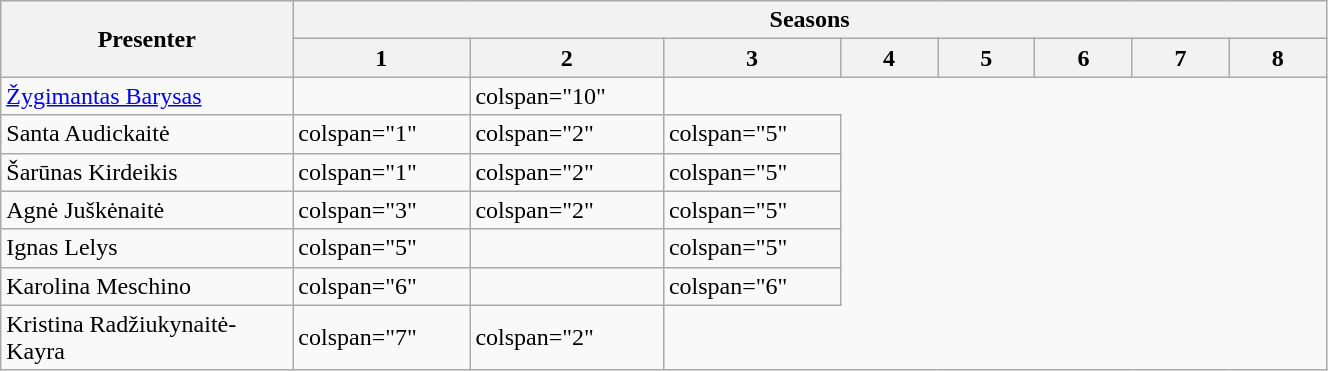<table class="wikitable" width="70%">
<tr>
<th rowspan="2" width="135">Presenter</th>
<th colspan="10">Seasons</th>
</tr>
<tr>
<th width="40">1</th>
<th width="40">2</th>
<th width="40">3</th>
<th width="40">4</th>
<th width="40">5</th>
<th width="40">6</th>
<th width="40">7</th>
<th width="40">8</th>
</tr>
<tr>
<td><a href='#'>Žygimantas Barysas</a></td>
<td></td>
<td>colspan="10" </td>
</tr>
<tr>
<td>Santa Audickaitė</td>
<td>colspan="1" </td>
<td>colspan="2" </td>
<td>colspan="5" </td>
</tr>
<tr>
<td>Šarūnas Kirdeikis</td>
<td>colspan="1" </td>
<td>colspan="2" </td>
<td>colspan="5" </td>
</tr>
<tr>
<td>Agnė Juškėnaitė</td>
<td>colspan="3" </td>
<td>colspan="2" </td>
<td>colspan="5" </td>
</tr>
<tr>
<td>Ignas Lelys</td>
<td>colspan="5" </td>
<td></td>
<td>colspan="5" </td>
</tr>
<tr>
<td>Karolina Meschino</td>
<td>colspan="6" </td>
<td></td>
<td>colspan="6" </td>
</tr>
<tr>
<td>Kristina Radžiukynaitė-Kayra</td>
<td>colspan="7" </td>
<td>colspan="2" </td>
</tr>
</table>
